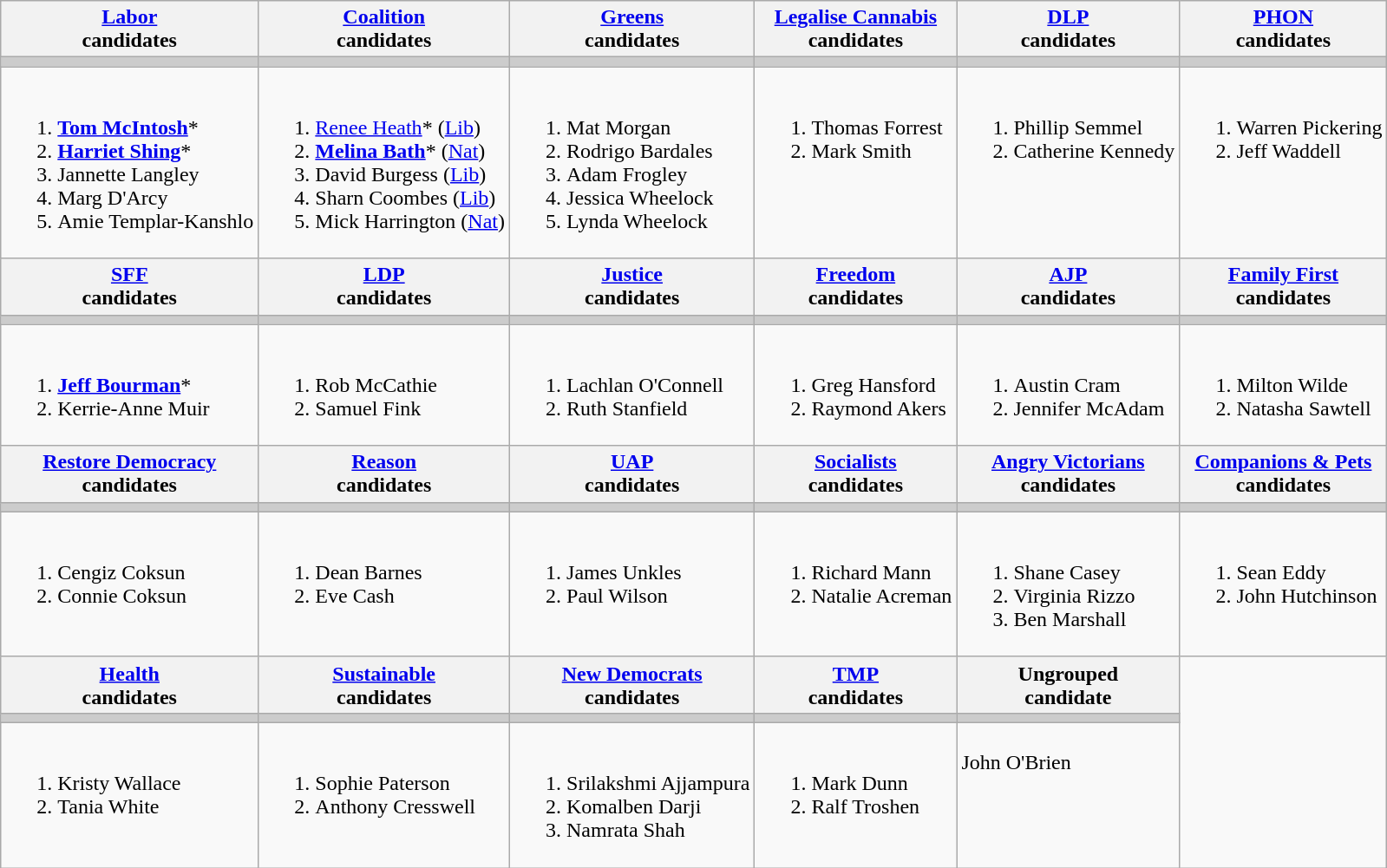<table class="wikitable" style="max-width:90em";>
<tr>
<th><a href='#'>Labor</a><br>candidates</th>
<th><a href='#'>Coalition</a><br>candidates</th>
<th><a href='#'>Greens</a><br>candidates</th>
<th><a href='#'>Legalise Cannabis</a><br>candidates</th>
<th><a href='#'>DLP</a><br>candidates</th>
<th><a href='#'>PHON</a><br>candidates</th>
</tr>
<tr style="background:#ccc;">
<td></td>
<td></td>
<td></td>
<td></td>
<td></td>
<td></td>
</tr>
<tr>
<td><br><ol><li><strong><a href='#'>Tom McIntosh</a></strong>*</li><li><strong><a href='#'>Harriet Shing</a></strong>*</li><li>Jannette Langley</li><li>Marg D'Arcy</li><li>Amie Templar-Kanshlo</li></ol></td>
<td><br><ol><li><a href='#'>Renee Heath</a>* (<a href='#'>Lib</a>)</li><li><strong><a href='#'>Melina Bath</a></strong>* (<a href='#'>Nat</a>)</li><li>David Burgess (<a href='#'>Lib</a>)</li><li>Sharn Coombes (<a href='#'>Lib</a>)</li><li>Mick Harrington (<a href='#'>Nat</a>)</li></ol></td>
<td valign=top><br><ol><li>Mat Morgan</li><li>Rodrigo Bardales</li><li>Adam Frogley</li><li>Jessica Wheelock</li><li>Lynda Wheelock</li></ol></td>
<td valign=top><br><ol><li>Thomas Forrest</li><li>Mark Smith</li></ol></td>
<td valign=top><br><ol><li>Phillip Semmel</li><li>Catherine Kennedy</li></ol></td>
<td valign=top><br><ol><li>Warren Pickering</li><li>Jeff Waddell</li></ol></td>
</tr>
<tr>
<th><a href='#'>SFF</a><br>candidates</th>
<th><a href='#'>LDP</a><br>candidates</th>
<th><a href='#'>Justice</a><br>candidates</th>
<th><a href='#'>Freedom</a><br>candidates</th>
<th><a href='#'>AJP</a><br>candidates</th>
<th><a href='#'>Family First</a><br>candidates</th>
</tr>
<tr style="background:#ccc;">
<td></td>
<td></td>
<td></td>
<td></td>
<td></td>
<td></td>
</tr>
<tr>
<td><br><ol><li><strong><a href='#'>Jeff Bourman</a></strong>*</li><li>Kerrie-Anne Muir</li></ol></td>
<td valign=top><br><ol><li>Rob McCathie</li><li>Samuel Fink</li></ol></td>
<td valign=top><br><ol><li>Lachlan O'Connell</li><li>Ruth Stanfield</li></ol></td>
<td valign=top><br><ol><li>Greg Hansford</li><li>Raymond Akers</li></ol></td>
<td valign=top><br><ol><li>Austin Cram</li><li>Jennifer McAdam</li></ol></td>
<td valign=top><br><ol><li>Milton Wilde</li><li>Natasha Sawtell</li></ol></td>
</tr>
<tr>
<th><a href='#'>Restore Democracy</a><br>candidates</th>
<th><a href='#'>Reason</a><br>candidates</th>
<th><a href='#'>UAP</a><br>candidates</th>
<th><a href='#'>Socialists</a><br>candidates</th>
<th><a href='#'>Angry Victorians</a><br>candidates</th>
<th><a href='#'>Companions & Pets</a><br>candidates</th>
</tr>
<tr style=background:#ccc>
<td></td>
<td></td>
<td></td>
<td></td>
<td></td>
<td></td>
</tr>
<tr>
<td valign=top><br><ol><li>Cengiz Coksun</li><li>Connie Coksun</li></ol></td>
<td valign=top><br><ol><li>Dean Barnes</li><li>Eve Cash</li></ol></td>
<td valign=top><br><ol><li>James Unkles</li><li>Paul Wilson</li></ol></td>
<td valign=top><br><ol><li>Richard Mann</li><li>Natalie Acreman</li></ol></td>
<td valign=top><br><ol><li>Shane Casey</li><li>Virginia Rizzo</li><li>Ben Marshall</li></ol></td>
<td valign=top><br><ol><li>Sean Eddy</li><li>John Hutchinson</li></ol></td>
</tr>
<tr>
<th><a href='#'>Health</a><br>candidates</th>
<th><a href='#'>Sustainable</a><br>candidates</th>
<th><a href='#'>New Democrats</a><br>candidates</th>
<th><a href='#'>TMP</a><br>candidates</th>
<th>Ungrouped<br>candidate</th>
</tr>
<tr style=background:#ccc>
<td></td>
<td></td>
<td></td>
<td></td>
<td></td>
</tr>
<tr>
<td valign=top><br><ol><li>Kristy Wallace</li><li>Tania White</li></ol></td>
<td valign=top><br><ol><li>Sophie Paterson</li><li>Anthony Cresswell</li></ol></td>
<td valign=top><br><ol><li>Srilakshmi Ajjampura</li><li>Komalben Darji</li><li>Namrata Shah</li></ol></td>
<td valign=top><br><ol><li>Mark Dunn</li><li>Ralf Troshen</li></ol></td>
<td valign=top><br>John O'Brien</td>
</tr>
</table>
